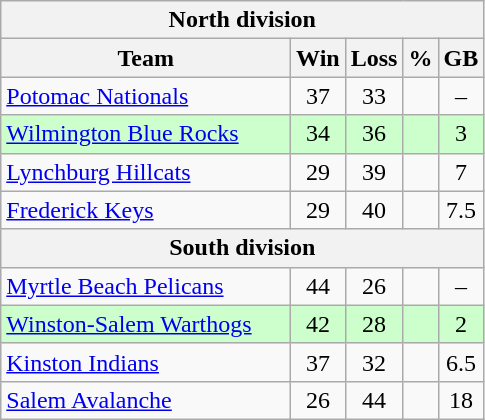<table class="wikitable">
<tr>
<th colspan="5">North division</th>
</tr>
<tr>
<th width="60%">Team</th>
<th>Win</th>
<th>Loss</th>
<th>%</th>
<th>GB</th>
</tr>
<tr align=center>
<td align=left><a href='#'>Potomac Nationals</a></td>
<td>37</td>
<td>33</td>
<td></td>
<td>–</td>
</tr>
<tr align=center bgcolor=ccffcc>
<td align=left><a href='#'>Wilmington Blue Rocks</a></td>
<td>34</td>
<td>36</td>
<td></td>
<td>3</td>
</tr>
<tr align=center>
<td align=left><a href='#'>Lynchburg Hillcats</a></td>
<td>29</td>
<td>39</td>
<td></td>
<td>7</td>
</tr>
<tr align=center>
<td align=left><a href='#'>Frederick Keys</a></td>
<td>29</td>
<td>40</td>
<td></td>
<td>7.5</td>
</tr>
<tr>
<th colspan="5">South division</th>
</tr>
<tr align=center>
<td align=left><a href='#'>Myrtle Beach Pelicans</a></td>
<td>44</td>
<td>26</td>
<td></td>
<td>–</td>
</tr>
<tr align=center bgcolor=ccffcc>
<td align=left><a href='#'>Winston-Salem Warthogs</a></td>
<td>42</td>
<td>28</td>
<td></td>
<td>2</td>
</tr>
<tr align=center>
<td align=left><a href='#'>Kinston Indians</a></td>
<td>37</td>
<td>32</td>
<td></td>
<td>6.5</td>
</tr>
<tr align=center>
<td align=left><a href='#'>Salem Avalanche</a></td>
<td>26</td>
<td>44</td>
<td></td>
<td>18</td>
</tr>
</table>
